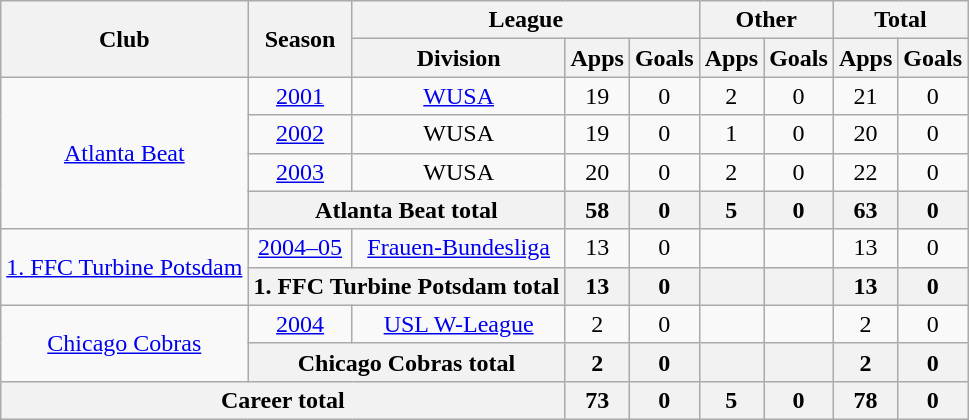<table class="wikitable" style="text-align: center;">
<tr>
<th rowspan=2>Club</th>
<th rowspan=2>Season</th>
<th colspan=3>League</th>
<th colspan=2>Other</th>
<th colspan=2>Total</th>
</tr>
<tr>
<th>Division</th>
<th>Apps</th>
<th>Goals</th>
<th>Apps</th>
<th>Goals</th>
<th>Apps</th>
<th>Goals</th>
</tr>
<tr>
<td rowspan=4><a href='#'>Atlanta Beat</a></td>
<td><a href='#'>2001</a></td>
<td><a href='#'>WUSA</a></td>
<td>19</td>
<td>0</td>
<td>2</td>
<td>0</td>
<td>21</td>
<td>0</td>
</tr>
<tr>
<td><a href='#'>2002</a></td>
<td>WUSA</td>
<td>19</td>
<td>0</td>
<td>1</td>
<td>0</td>
<td>20</td>
<td>0</td>
</tr>
<tr>
<td><a href='#'>2003</a></td>
<td>WUSA</td>
<td>20</td>
<td>0</td>
<td>2</td>
<td>0</td>
<td>22</td>
<td>0</td>
</tr>
<tr>
<th colspan=2>Atlanta Beat total</th>
<th>58</th>
<th>0</th>
<th>5</th>
<th>0</th>
<th>63</th>
<th>0</th>
</tr>
<tr>
<td rowspan=2><a href='#'>1. FFC Turbine Potsdam</a></td>
<td><a href='#'>2004–05</a></td>
<td><a href='#'>Frauen-Bundesliga</a></td>
<td>13</td>
<td>0</td>
<td></td>
<td></td>
<td>13</td>
<td>0</td>
</tr>
<tr>
<th colspan=2>1. FFC Turbine Potsdam total</th>
<th>13</th>
<th>0</th>
<th></th>
<th></th>
<th>13</th>
<th>0</th>
</tr>
<tr>
<td rowspan=2><a href='#'>Chicago Cobras</a></td>
<td><a href='#'>2004</a></td>
<td><a href='#'>USL W-League</a></td>
<td>2</td>
<td>0</td>
<td></td>
<td></td>
<td>2</td>
<td>0</td>
</tr>
<tr>
<th colspan=2>Chicago Cobras total</th>
<th>2</th>
<th>0</th>
<th></th>
<th></th>
<th>2</th>
<th>0</th>
</tr>
<tr>
<th colspan=3>Career total</th>
<th>73</th>
<th>0</th>
<th>5</th>
<th>0</th>
<th>78</th>
<th>0</th>
</tr>
</table>
